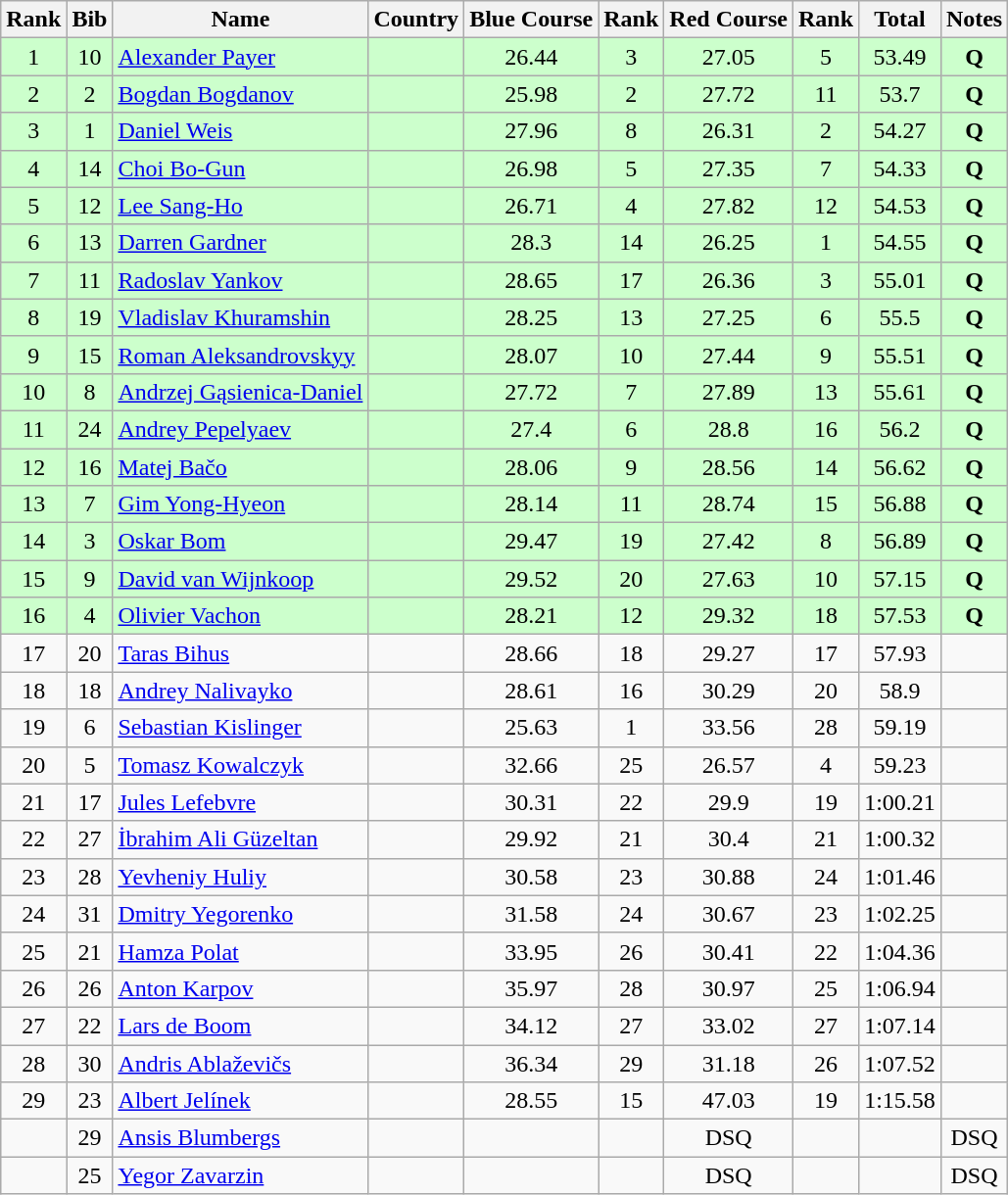<table class="wikitable sortable" style="text-align:center">
<tr>
<th>Rank</th>
<th>Bib</th>
<th>Name</th>
<th>Country</th>
<th>Blue Course</th>
<th>Rank</th>
<th>Red Course</th>
<th>Rank</th>
<th>Total</th>
<th>Notes</th>
</tr>
<tr bgcolor=ccffcc>
<td>1</td>
<td>10</td>
<td align=left><a href='#'>Alexander Payer</a></td>
<td align=left></td>
<td>26.44</td>
<td>3</td>
<td>27.05</td>
<td>5</td>
<td>53.49</td>
<td><strong>Q</strong></td>
</tr>
<tr bgcolor=ccffcc>
<td>2</td>
<td>2</td>
<td align=left><a href='#'>Bogdan Bogdanov</a></td>
<td align=left></td>
<td>25.98</td>
<td>2</td>
<td>27.72</td>
<td>11</td>
<td>53.7</td>
<td><strong>Q</strong></td>
</tr>
<tr bgcolor=ccffcc>
<td>3</td>
<td>1</td>
<td align=left><a href='#'>Daniel Weis</a></td>
<td align=left></td>
<td>27.96</td>
<td>8</td>
<td>26.31</td>
<td>2</td>
<td>54.27</td>
<td><strong>Q</strong></td>
</tr>
<tr bgcolor=ccffcc>
<td>4</td>
<td>14</td>
<td align=left><a href='#'>Choi Bo-Gun</a></td>
<td align=left></td>
<td>26.98</td>
<td>5</td>
<td>27.35</td>
<td>7</td>
<td>54.33</td>
<td><strong>Q</strong></td>
</tr>
<tr bgcolor=ccffcc>
<td>5</td>
<td>12</td>
<td align=left><a href='#'>Lee Sang-Ho</a></td>
<td align=left></td>
<td>26.71</td>
<td>4</td>
<td>27.82</td>
<td>12</td>
<td>54.53</td>
<td><strong>Q</strong></td>
</tr>
<tr bgcolor=ccffcc>
<td>6</td>
<td>13</td>
<td align=left><a href='#'>Darren Gardner</a></td>
<td align=left></td>
<td>28.3</td>
<td>14</td>
<td>26.25</td>
<td>1</td>
<td>54.55</td>
<td><strong>Q</strong></td>
</tr>
<tr bgcolor=ccffcc>
<td>7</td>
<td>11</td>
<td align=left><a href='#'>Radoslav Yankov</a></td>
<td align=left></td>
<td>28.65</td>
<td>17</td>
<td>26.36</td>
<td>3</td>
<td>55.01</td>
<td><strong>Q</strong></td>
</tr>
<tr bgcolor=ccffcc>
<td>8</td>
<td>19</td>
<td align=left><a href='#'>Vladislav Khuramshin</a></td>
<td align=left></td>
<td>28.25</td>
<td>13</td>
<td>27.25</td>
<td>6</td>
<td>55.5</td>
<td><strong>Q</strong></td>
</tr>
<tr bgcolor=ccffcc>
<td>9</td>
<td>15</td>
<td align=left><a href='#'>Roman Aleksandrovskyy</a></td>
<td align=left></td>
<td>28.07</td>
<td>10</td>
<td>27.44</td>
<td>9</td>
<td>55.51</td>
<td><strong>Q</strong></td>
</tr>
<tr bgcolor=ccffcc>
<td>10</td>
<td>8</td>
<td align=left><a href='#'>Andrzej Gąsienica-Daniel</a></td>
<td align=left></td>
<td>27.72</td>
<td>7</td>
<td>27.89</td>
<td>13</td>
<td>55.61</td>
<td><strong>Q</strong></td>
</tr>
<tr bgcolor=ccffcc>
<td>11</td>
<td>24</td>
<td align=left><a href='#'>Andrey Pepelyaev</a></td>
<td align=left></td>
<td>27.4</td>
<td>6</td>
<td>28.8</td>
<td>16</td>
<td>56.2</td>
<td><strong>Q</strong></td>
</tr>
<tr bgcolor=ccffcc>
<td>12</td>
<td>16</td>
<td align=left><a href='#'>Matej Bačo</a></td>
<td align=left></td>
<td>28.06</td>
<td>9</td>
<td>28.56</td>
<td>14</td>
<td>56.62</td>
<td><strong>Q</strong></td>
</tr>
<tr bgcolor=ccffcc>
<td>13</td>
<td>7</td>
<td align=left><a href='#'>Gim Yong-Hyeon</a></td>
<td align=left></td>
<td>28.14</td>
<td>11</td>
<td>28.74</td>
<td>15</td>
<td>56.88</td>
<td><strong>Q</strong></td>
</tr>
<tr bgcolor=ccffcc>
<td>14</td>
<td>3</td>
<td align=left><a href='#'>Oskar Bom</a></td>
<td align=left></td>
<td>29.47</td>
<td>19</td>
<td>27.42</td>
<td>8</td>
<td>56.89</td>
<td><strong>Q</strong></td>
</tr>
<tr bgcolor=ccffcc>
<td>15</td>
<td>9</td>
<td align=left><a href='#'>David van Wijnkoop</a></td>
<td align=left></td>
<td>29.52</td>
<td>20</td>
<td>27.63</td>
<td>10</td>
<td>57.15</td>
<td><strong>Q</strong></td>
</tr>
<tr bgcolor=ccffcc>
<td>16</td>
<td>4</td>
<td align=left><a href='#'>Olivier Vachon</a></td>
<td align=left></td>
<td>28.21</td>
<td>12</td>
<td>29.32</td>
<td>18</td>
<td>57.53</td>
<td><strong>Q</strong></td>
</tr>
<tr>
<td>17</td>
<td>20</td>
<td align=left><a href='#'>Taras Bihus</a></td>
<td align=left></td>
<td>28.66</td>
<td>18</td>
<td>29.27</td>
<td>17</td>
<td>57.93</td>
<td></td>
</tr>
<tr>
<td>18</td>
<td>18</td>
<td align=left><a href='#'>Andrey Nalivayko</a></td>
<td align=left></td>
<td>28.61</td>
<td>16</td>
<td>30.29</td>
<td>20</td>
<td>58.9</td>
<td></td>
</tr>
<tr>
<td>19</td>
<td>6</td>
<td align=left><a href='#'>Sebastian Kislinger</a></td>
<td align=left></td>
<td>25.63</td>
<td>1</td>
<td>33.56</td>
<td>28</td>
<td>59.19</td>
<td></td>
</tr>
<tr>
<td>20</td>
<td>5</td>
<td align=left><a href='#'>Tomasz Kowalczyk</a></td>
<td align=left></td>
<td>32.66</td>
<td>25</td>
<td>26.57</td>
<td>4</td>
<td>59.23</td>
<td></td>
</tr>
<tr>
<td>21</td>
<td>17</td>
<td align=left><a href='#'>Jules Lefebvre</a></td>
<td align=left></td>
<td>30.31</td>
<td>22</td>
<td>29.9</td>
<td>19</td>
<td>1:00.21</td>
<td></td>
</tr>
<tr>
<td>22</td>
<td>27</td>
<td align=left><a href='#'>İbrahim Ali Güzeltan</a></td>
<td align=left></td>
<td>29.92</td>
<td>21</td>
<td>30.4</td>
<td>21</td>
<td>1:00.32</td>
<td></td>
</tr>
<tr>
<td>23</td>
<td>28</td>
<td align=left><a href='#'>Yevheniy Huliy</a></td>
<td align=left></td>
<td>30.58</td>
<td>23</td>
<td>30.88</td>
<td>24</td>
<td>1:01.46</td>
<td></td>
</tr>
<tr>
<td>24</td>
<td>31</td>
<td align=left><a href='#'>Dmitry Yegorenko</a></td>
<td align=left></td>
<td>31.58</td>
<td>24</td>
<td>30.67</td>
<td>23</td>
<td>1:02.25</td>
<td></td>
</tr>
<tr>
<td>25</td>
<td>21</td>
<td align=left><a href='#'>Hamza Polat</a></td>
<td align=left></td>
<td>33.95</td>
<td>26</td>
<td>30.41</td>
<td>22</td>
<td>1:04.36</td>
<td></td>
</tr>
<tr>
<td>26</td>
<td>26</td>
<td align=left><a href='#'>Anton Karpov</a></td>
<td align=left></td>
<td>35.97</td>
<td>28</td>
<td>30.97</td>
<td>25</td>
<td>1:06.94</td>
<td></td>
</tr>
<tr>
<td>27</td>
<td>22</td>
<td align=left><a href='#'>Lars de Boom</a></td>
<td align=left></td>
<td>34.12</td>
<td>27</td>
<td>33.02</td>
<td>27</td>
<td>1:07.14</td>
<td></td>
</tr>
<tr>
<td>28</td>
<td>30</td>
<td align=left><a href='#'>Andris Ablaževičs</a></td>
<td align=left></td>
<td>36.34</td>
<td>29</td>
<td>31.18</td>
<td>26</td>
<td>1:07.52</td>
<td></td>
</tr>
<tr>
<td>29</td>
<td>23</td>
<td align=left><a href='#'>Albert Jelínek</a></td>
<td align=left></td>
<td>28.55</td>
<td>15</td>
<td>47.03</td>
<td>19</td>
<td>1:15.58</td>
<td></td>
</tr>
<tr>
<td></td>
<td>29</td>
<td align=left><a href='#'>Ansis Blumbergs</a></td>
<td align=left></td>
<td></td>
<td></td>
<td>DSQ</td>
<td></td>
<td></td>
<td>DSQ</td>
</tr>
<tr>
<td></td>
<td>25</td>
<td align=left><a href='#'>Yegor Zavarzin</a></td>
<td align=left></td>
<td></td>
<td></td>
<td>DSQ</td>
<td></td>
<td></td>
<td>DSQ</td>
</tr>
</table>
